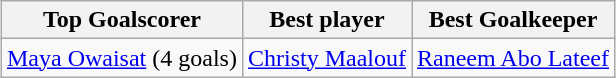<table class="wikitable" style="text-align: center; margin: 0 auto;">
<tr>
<th>Top Goalscorer</th>
<th>Best player</th>
<th>Best Goalkeeper</th>
</tr>
<tr>
<td> <a href='#'>Maya Owaisat</a> (4 goals)</td>
<td> <a href='#'>Christy Maalouf</a></td>
<td> <a href='#'>Raneem Abo Lateef</a></td>
</tr>
</table>
